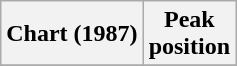<table class="wikitable sortable plainrowheaders" style="text-align:center">
<tr>
<th scope="col">Chart (1987)</th>
<th scope="col">Peak<br> position</th>
</tr>
<tr>
</tr>
</table>
